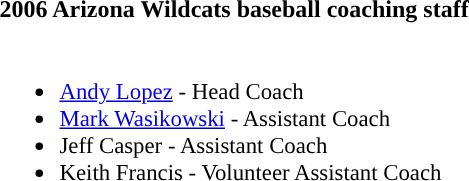<table class="toccolours">
<tr>
<th colspan="9">2006 Arizona Wildcats baseball coaching staff</th>
</tr>
<tr>
<td style="text-align: left; font-size: 95%;" valign="top"><br><ul><li><a href='#'>Andy Lopez</a> - Head Coach</li><li><a href='#'>Mark Wasikowski</a> - Assistant Coach</li><li>Jeff Casper - Assistant Coach</li><li>Keith Francis - Volunteer Assistant Coach</li></ul></td>
</tr>
</table>
